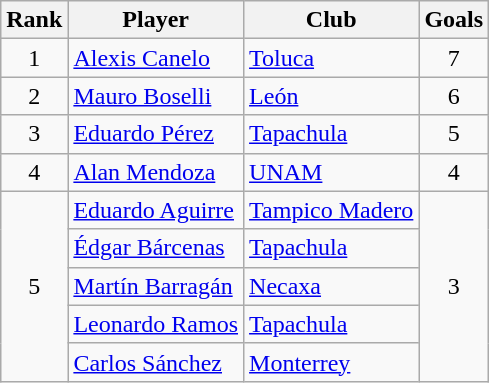<table class="wikitable">
<tr>
<th>Rank</th>
<th>Player</th>
<th>Club</th>
<th>Goals</th>
</tr>
<tr>
<td align=center rowspan=1>1</td>
<td> <a href='#'>Alexis Canelo</a></td>
<td><a href='#'>Toluca</a></td>
<td align=center rowspan=1>7</td>
</tr>
<tr>
<td align=center rowspan=1>2</td>
<td> <a href='#'>Mauro Boselli</a></td>
<td><a href='#'>León</a></td>
<td align=center rowspan=1>6</td>
</tr>
<tr>
<td align=center rowspan=1>3</td>
<td> <a href='#'>Eduardo Pérez</a></td>
<td><a href='#'>Tapachula</a></td>
<td align=center rowspan=1>5</td>
</tr>
<tr>
<td align=center rowspan=1>4</td>
<td> <a href='#'>Alan Mendoza</a></td>
<td><a href='#'>UNAM</a></td>
<td align=center rowspan=1>4</td>
</tr>
<tr>
<td align=center rowspan=5>5</td>
<td> <a href='#'>Eduardo Aguirre</a></td>
<td><a href='#'>Tampico Madero</a></td>
<td align=center rowspan=5>3</td>
</tr>
<tr>
<td> <a href='#'>Édgar Bárcenas</a></td>
<td><a href='#'>Tapachula</a></td>
</tr>
<tr>
<td> <a href='#'>Martín Barragán</a></td>
<td><a href='#'>Necaxa</a></td>
</tr>
<tr>
<td> <a href='#'>Leonardo Ramos</a></td>
<td><a href='#'>Tapachula</a></td>
</tr>
<tr>
<td> <a href='#'>Carlos Sánchez</a></td>
<td><a href='#'>Monterrey</a></td>
</tr>
</table>
